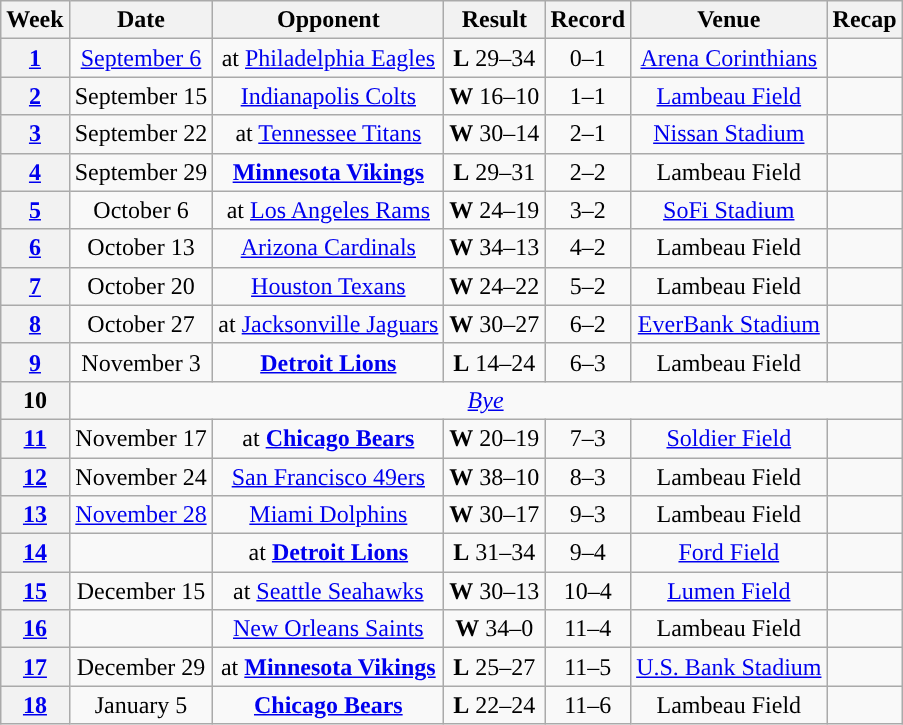<table class="wikitable" style="text-align:center">
<tr>
<th>Week</th>
<th>Date</th>
<th>Opponent</th>
<th>Result</th>
<th>Record</th>
<th>Venue</th>
<th>Recap</th>
</tr>
<tr>
<th><a href='#'>1</a></th>
<td><a href='#'>September 6</a></td>
<td>at <a href='#'>Philadelphia Eagles</a></td>
<td><strong>L</strong> 29–34</td>
<td>0–1</td>
<td> <a href='#'>Arena Corinthians</a> </td>
<td></td>
</tr>
<tr>
<th><a href='#'>2</a></th>
<td>September 15</td>
<td><a href='#'>Indianapolis Colts</a></td>
<td><strong>W</strong> 16–10</td>
<td>1–1</td>
<td><a href='#'>Lambeau Field</a></td>
<td></td>
</tr>
<tr>
<th><a href='#'>3</a></th>
<td>September 22</td>
<td>at <a href='#'>Tennessee Titans</a></td>
<td><strong>W</strong> 30–14</td>
<td>2–1</td>
<td><a href='#'>Nissan Stadium</a></td>
<td></td>
</tr>
<tr>
<th><a href='#'>4</a></th>
<td>September 29</td>
<td><strong><a href='#'>Minnesota Vikings</a></strong></td>
<td><strong>L</strong> 29–31</td>
<td>2–2</td>
<td>Lambeau Field</td>
<td></td>
</tr>
<tr>
<th><a href='#'>5</a></th>
<td>October 6</td>
<td>at <a href='#'>Los Angeles Rams</a></td>
<td><strong>W</strong> 24–19</td>
<td>3–2</td>
<td><a href='#'>SoFi Stadium</a></td>
<td></td>
</tr>
<tr>
<th><a href='#'>6</a></th>
<td>October 13</td>
<td><a href='#'>Arizona Cardinals</a></td>
<td><strong>W</strong> 34–13</td>
<td>4–2</td>
<td>Lambeau Field</td>
<td></td>
</tr>
<tr>
<th><a href='#'>7</a></th>
<td>October 20</td>
<td><a href='#'>Houston Texans</a></td>
<td><strong>W</strong> 24–22</td>
<td>5–2</td>
<td>Lambeau Field</td>
<td></td>
</tr>
<tr>
<th><a href='#'>8</a></th>
<td>October 27</td>
<td>at <a href='#'>Jacksonville Jaguars</a></td>
<td><strong>W</strong> 30–27</td>
<td>6–2</td>
<td><a href='#'>EverBank Stadium</a></td>
<td></td>
</tr>
<tr>
<th><a href='#'>9</a></th>
<td>November 3</td>
<td><strong><a href='#'>Detroit Lions</a></strong></td>
<td><strong>L</strong> 14–24</td>
<td>6–3</td>
<td>Lambeau Field</td>
<td></td>
</tr>
<tr>
<th>10</th>
<td colspan="6"><em><a href='#'>Bye</a></em></td>
</tr>
<tr>
<th><a href='#'>11</a></th>
<td>November 17</td>
<td>at <strong><a href='#'>Chicago Bears</a></strong></td>
<td><strong>W</strong> 20–19</td>
<td>7–3</td>
<td><a href='#'>Soldier Field</a></td>
<td></td>
</tr>
<tr>
<th><a href='#'>12</a></th>
<td>November 24</td>
<td><a href='#'>San Francisco 49ers</a></td>
<td><strong>W</strong> 38–10</td>
<td>8–3</td>
<td>Lambeau Field</td>
<td></td>
</tr>
<tr>
<th><a href='#'>13</a></th>
<td><a href='#'>November 28</a></td>
<td><a href='#'>Miami Dolphins</a></td>
<td><strong>W</strong> 30–17</td>
<td>9–3</td>
<td>Lambeau Field</td>
<td></td>
</tr>
<tr>
<th><a href='#'>14</a></th>
<td></td>
<td>at <strong><a href='#'>Detroit Lions</a></strong></td>
<td><strong>L</strong> 31–34</td>
<td>9–4</td>
<td><a href='#'>Ford Field</a></td>
<td></td>
</tr>
<tr>
<th><a href='#'>15</a></th>
<td>December 15</td>
<td>at <a href='#'>Seattle Seahawks</a></td>
<td><strong>W</strong> 30–13</td>
<td>10–4</td>
<td><a href='#'>Lumen Field</a></td>
<td></td>
</tr>
<tr>
<th><a href='#'>16</a></th>
<td></td>
<td><a href='#'>New Orleans Saints</a></td>
<td><strong>W</strong> 34–0</td>
<td>11–4</td>
<td>Lambeau Field</td>
<td></td>
</tr>
<tr>
<th><a href='#'>17</a></th>
<td>December 29</td>
<td>at <strong><a href='#'>Minnesota Vikings</a></strong></td>
<td><strong>L</strong> 25–27</td>
<td>11–5</td>
<td><a href='#'>U.S. Bank Stadium</a></td>
<td></td>
</tr>
<tr>
<th><a href='#'>18</a></th>
<td>January 5</td>
<td><strong><a href='#'>Chicago Bears</a></strong></td>
<td><strong>L</strong> 22–24</td>
<td>11–6</td>
<td>Lambeau Field</td>
<td></td>
</tr>
</table>
